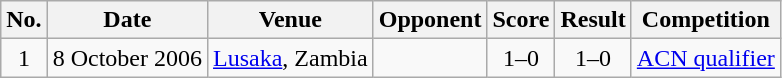<table class="wikitable sortable">
<tr>
<th scope="col">No.</th>
<th scope="col">Date</th>
<th scope="col">Venue</th>
<th scope="col">Opponent</th>
<th scope="col">Score</th>
<th scope="col">Result</th>
<th scope="col">Competition</th>
</tr>
<tr>
<td align="center">1</td>
<td>8 October 2006</td>
<td><a href='#'>Lusaka</a>, Zambia</td>
<td></td>
<td align="center">1–0</td>
<td align="center">1–0</td>
<td><a href='#'>ACN qualifier</a></td>
</tr>
</table>
